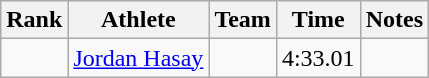<table class="wikitable sortable">
<tr>
<th>Rank</th>
<th>Athlete</th>
<th>Team</th>
<th>Time</th>
<th>Notes</th>
</tr>
<tr>
<td align=center></td>
<td><a href='#'>Jordan Hasay</a></td>
<td></td>
<td>4:33.01</td>
<td></td>
</tr>
</table>
